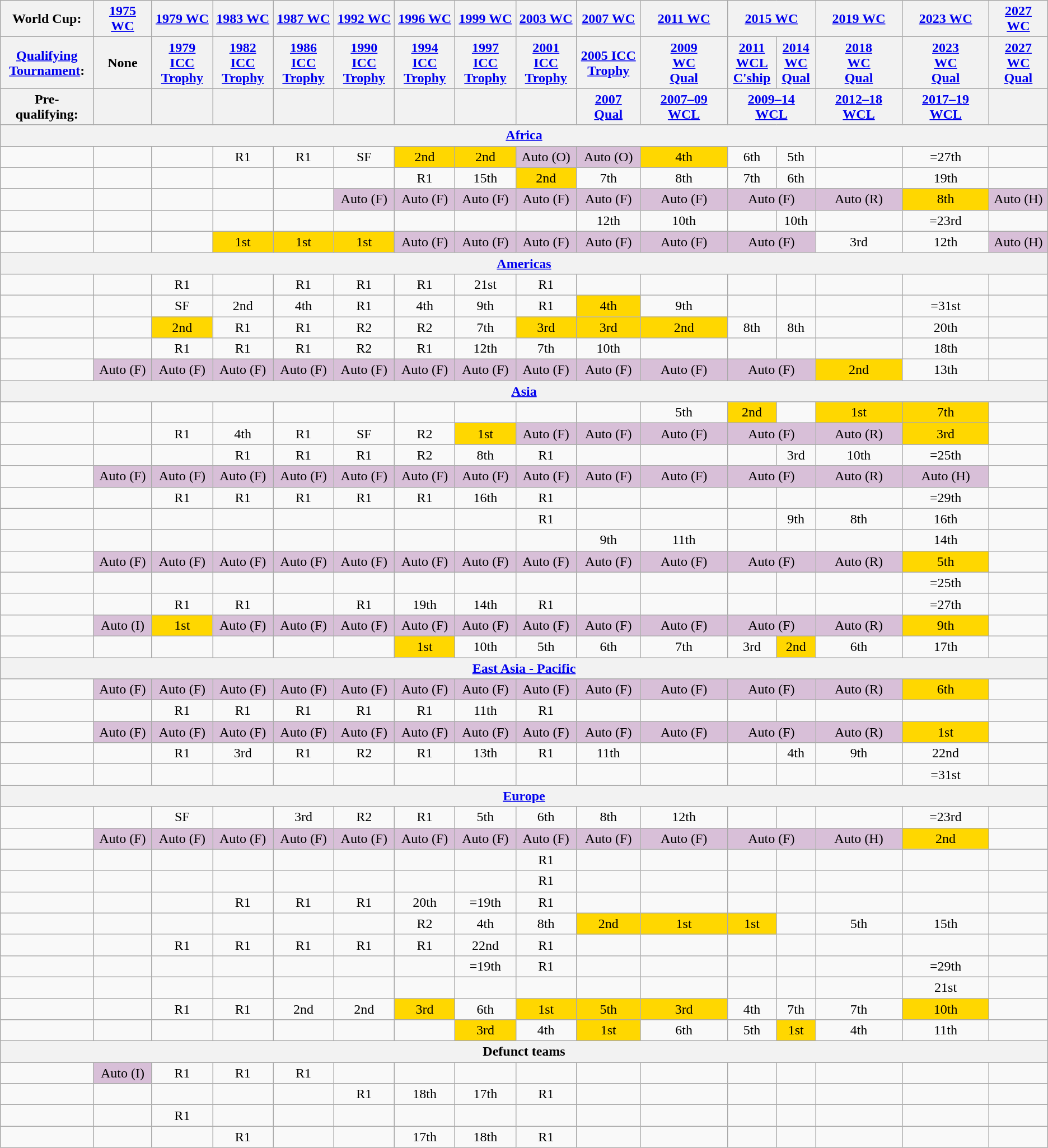<table class="wikitable" style="text-align: center;">
<tr>
<th>World Cup:</th>
<th><a href='#'>1975 WC</a></th>
<th><a href='#'>1979 WC</a></th>
<th><a href='#'>1983 WC</a></th>
<th><a href='#'>1987 WC</a></th>
<th><a href='#'>1992 WC</a></th>
<th><a href='#'>1996 WC</a></th>
<th><a href='#'>1999 WC</a></th>
<th><a href='#'>2003 WC</a></th>
<th><a href='#'>2007 WC</a></th>
<th><a href='#'>2011 WC</a></th>
<th colspan="2"><a href='#'>2015 WC</a></th>
<th><a href='#'>2019 WC</a></th>
<th><a href='#'>2023 WC</a></th>
<th><a href='#'>2027 WC</a></th>
</tr>
<tr>
<th><a href='#'>Qualifying<br>Tournament</a>:</th>
<th>None</th>
<th><a href='#'>1979 ICC<br>Trophy</a></th>
<th><a href='#'>1982 ICC<br>Trophy</a></th>
<th><a href='#'>1986 ICC<br>Trophy</a></th>
<th><a href='#'>1990 ICC<br>Trophy</a></th>
<th><a href='#'>1994 ICC<br>Trophy</a></th>
<th><a href='#'>1997 ICC<br>Trophy</a></th>
<th><a href='#'>2001 ICC<br>Trophy</a></th>
<th><a href='#'>2005 ICC<br>Trophy</a></th>
<th><a href='#'>2009<br>WC<br>Qual</a></th>
<th><a href='#'>2011<br>WCL<br>C'ship</a></th>
<th><a href='#'>2014<br>WC<br>Qual</a></th>
<th><a href='#'>2018<br>WC<br>Qual</a></th>
<th><a href='#'>2023<br>WC<br>Qual</a></th>
<th><a href='#'>2027<br>WC<br>Qual</a></th>
</tr>
<tr>
<th>Pre-qualifying:</th>
<th></th>
<th></th>
<th></th>
<th></th>
<th></th>
<th></th>
<th></th>
<th></th>
<th><a href='#'>2007 Qual</a></th>
<th><a href='#'>2007–09 WCL</a></th>
<th colspan="2"><a href='#'>2009–14 WCL</a></th>
<th><a href='#'>2012–18 WCL</a></th>
<th><a href='#'>2017–19 WCL</a></th>
<th></th>
</tr>
<tr>
<th colspan="16"><a href='#'>Africa</a></th>
</tr>
<tr>
<td align="left"></td>
<td></td>
<td></td>
<td>R1</td>
<td>R1</td>
<td>SF</td>
<td style="background: gold">2nd</td>
<td style="background: gold">2nd</td>
<td bgcolor="D8BFD8">Auto (O)</td>
<td bgcolor="D8BFD8">Auto (O)</td>
<td style="background: gold">4th</td>
<td>6th</td>
<td>5th</td>
<td></td>
<td>=27th</td>
<td></td>
</tr>
<tr>
<td align="left"></td>
<td></td>
<td></td>
<td></td>
<td></td>
<td></td>
<td>R1</td>
<td>15th</td>
<td style="background: gold">2nd</td>
<td>7th</td>
<td>8th</td>
<td>7th</td>
<td>6th</td>
<td></td>
<td>19th</td>
<td></td>
</tr>
<tr>
<td align="left"></td>
<td></td>
<td></td>
<td></td>
<td></td>
<td bgcolor="D8BFD8">Auto (F)</td>
<td bgcolor="D8BFD8">Auto (F)</td>
<td bgcolor="D8BFD8">Auto (F)</td>
<td bgcolor="D8BFD8">Auto (F)</td>
<td bgcolor="D8BFD8">Auto (F)</td>
<td bgcolor="D8BFD8">Auto (F)</td>
<td colspan="2" bgcolor="D8BFD8">Auto (F)</td>
<td bgcolor="D8BFD8">Auto (R)</td>
<td style="background: gold">8th</td>
<td bgcolor="D8BFD8">Auto (H)</td>
</tr>
<tr>
<td align="left"></td>
<td></td>
<td></td>
<td></td>
<td></td>
<td></td>
<td></td>
<td></td>
<td></td>
<td>12th</td>
<td>10th</td>
<td></td>
<td>10th</td>
<td></td>
<td>=23rd</td>
<td></td>
</tr>
<tr>
<td align="left"></td>
<td></td>
<td></td>
<td style="background: gold">1st</td>
<td style="background: gold">1st</td>
<td style="background: gold">1st</td>
<td bgcolor="D8BFD8">Auto (F)</td>
<td bgcolor="D8BFD8">Auto (F)</td>
<td bgcolor="D8BFD8">Auto (F)</td>
<td bgcolor="D8BFD8">Auto (F)</td>
<td bgcolor="D8BFD8">Auto (F)</td>
<td colspan="2" bgcolor="D8BFD8">Auto (F)</td>
<td>3rd</td>
<td>12th</td>
<td bgcolor="D8BFD8">Auto (H)</td>
</tr>
<tr>
<th colspan="16"><a href='#'>Americas</a></th>
</tr>
<tr>
<td align="left"></td>
<td></td>
<td>R1</td>
<td></td>
<td>R1</td>
<td>R1</td>
<td>R1</td>
<td>21st</td>
<td>R1</td>
<td></td>
<td></td>
<td></td>
<td></td>
<td></td>
<td></td>
<td></td>
</tr>
<tr>
<td align="left"></td>
<td></td>
<td>SF</td>
<td>2nd</td>
<td>4th</td>
<td>R1</td>
<td>4th</td>
<td>9th</td>
<td>R1</td>
<td style="background: gold">4th</td>
<td>9th</td>
<td></td>
<td></td>
<td></td>
<td>=31st</td>
<td></td>
</tr>
<tr>
<td align="left"></td>
<td></td>
<td style="background: gold">2nd</td>
<td>R1</td>
<td>R1</td>
<td>R2</td>
<td>R2</td>
<td>7th</td>
<td style="background: gold">3rd</td>
<td style="background: gold">3rd</td>
<td style="background: gold">2nd</td>
<td>8th</td>
<td>8th</td>
<td></td>
<td>20th</td>
<td></td>
</tr>
<tr>
<td align="left"></td>
<td></td>
<td>R1</td>
<td>R1</td>
<td>R1</td>
<td>R2</td>
<td>R1</td>
<td>12th</td>
<td>7th</td>
<td>10th</td>
<td></td>
<td></td>
<td></td>
<td></td>
<td>18th</td>
<td></td>
</tr>
<tr>
<td align="left"></td>
<td bgcolor="D8BFD8">Auto (F)</td>
<td bgcolor="D8BFD8">Auto (F)</td>
<td bgcolor="D8BFD8">Auto (F)</td>
<td bgcolor="D8BFD8">Auto (F)</td>
<td bgcolor="D8BFD8">Auto (F)</td>
<td bgcolor="D8BFD8">Auto (F)</td>
<td bgcolor="D8BFD8">Auto (F)</td>
<td bgcolor="D8BFD8">Auto (F)</td>
<td bgcolor="D8BFD8">Auto (F)</td>
<td bgcolor="D8BFD8">Auto (F)</td>
<td colspan="2" bgcolor="D8BFD8">Auto (F)</td>
<td style="background: gold">2nd</td>
<td>13th</td>
<td></td>
</tr>
<tr>
<th colspan="16"><a href='#'>Asia</a></th>
</tr>
<tr>
<td align="left"></td>
<td></td>
<td></td>
<td></td>
<td></td>
<td></td>
<td></td>
<td></td>
<td></td>
<td></td>
<td>5th</td>
<td style="background: gold">2nd</td>
<td></td>
<td style="background: gold">1st</td>
<td style="background: gold">7th</td>
<td></td>
</tr>
<tr>
<td align="left"></td>
<td></td>
<td>R1</td>
<td>4th</td>
<td>R1</td>
<td>SF</td>
<td>R2</td>
<td style="background: gold">1st</td>
<td bgcolor=D8BFD8>Auto (F)</td>
<td bgcolor=D8BFD8>Auto (F)</td>
<td bgcolor=D8BFD8>Auto (F)</td>
<td colspan="2" bgcolor=D8BFD8>Auto (F)</td>
<td bgcolor=D8BFD8>Auto (R)</td>
<td style="background: gold">3rd</td>
<td></td>
</tr>
<tr>
<td align="left"></td>
<td></td>
<td></td>
<td>R1</td>
<td>R1</td>
<td>R1</td>
<td>R2</td>
<td>8th</td>
<td>R1</td>
<td></td>
<td></td>
<td></td>
<td>3rd</td>
<td>10th</td>
<td>=25th</td>
<td></td>
</tr>
<tr>
<td align="left"></td>
<td bgcolor=D8BFD8>Auto (F)</td>
<td bgcolor=D8BFD8>Auto (F)</td>
<td bgcolor=D8BFD8>Auto (F)</td>
<td bgcolor=D8BFD8>Auto (F)</td>
<td bgcolor=D8BFD8>Auto (F)</td>
<td bgcolor=D8BFD8>Auto (F)</td>
<td bgcolor=D8BFD8>Auto (F)</td>
<td bgcolor=D8BFD8>Auto (F)</td>
<td bgcolor=D8BFD8>Auto (F)</td>
<td bgcolor=D8BFD8>Auto (F)</td>
<td colspan="2" bgcolor=D8BFD8>Auto (F)</td>
<td bgcolor=D8BFD8>Auto (R)</td>
<td bgcolor=D8BFD8>Auto (H)</td>
<td></td>
</tr>
<tr>
<td align="left"></td>
<td></td>
<td>R1</td>
<td>R1</td>
<td>R1</td>
<td>R1</td>
<td>R1</td>
<td>16th</td>
<td>R1</td>
<td></td>
<td></td>
<td></td>
<td></td>
<td></td>
<td>=29th</td>
<td></td>
</tr>
<tr>
<td align="left"></td>
<td></td>
<td></td>
<td></td>
<td></td>
<td></td>
<td></td>
<td></td>
<td>R1</td>
<td></td>
<td></td>
<td></td>
<td>9th</td>
<td>8th</td>
<td>16th</td>
<td></td>
</tr>
<tr>
<td align="left"></td>
<td></td>
<td></td>
<td></td>
<td></td>
<td></td>
<td></td>
<td></td>
<td></td>
<td>9th</td>
<td>11th</td>
<td></td>
<td></td>
<td></td>
<td>14th</td>
<td></td>
</tr>
<tr>
<td align="left"></td>
<td bgcolor="D8BFD8">Auto (F)</td>
<td bgcolor="D8BFD8">Auto (F)</td>
<td bgcolor="D8BFD8">Auto (F)</td>
<td bgcolor="D8BFD8">Auto (F)</td>
<td bgcolor="D8BFD8">Auto (F)</td>
<td bgcolor="D8BFD8">Auto (F)</td>
<td bgcolor="D8BFD8">Auto (F)</td>
<td bgcolor="D8BFD8">Auto (F)</td>
<td bgcolor="D8BFD8">Auto (F)</td>
<td bgcolor="D8BFD8">Auto (F)</td>
<td colspan="2" bgcolor="D8BFD8">Auto (F)</td>
<td bgcolor="D8BFD8">Auto (R)</td>
<td style="background: gold">5th</td>
<td></td>
</tr>
<tr>
<td align="left"></td>
<td></td>
<td></td>
<td></td>
<td></td>
<td></td>
<td></td>
<td></td>
<td></td>
<td></td>
<td></td>
<td></td>
<td></td>
<td></td>
<td>=25th</td>
<td></td>
</tr>
<tr>
<td align="left"></td>
<td></td>
<td>R1</td>
<td>R1</td>
<td></td>
<td>R1</td>
<td>19th</td>
<td>14th</td>
<td>R1</td>
<td></td>
<td></td>
<td></td>
<td></td>
<td></td>
<td>=27th</td>
<td></td>
</tr>
<tr>
<td align="left"></td>
<td bgcolor="D8BFD8">Auto (I)</td>
<td style="background: gold">1st</td>
<td bgcolor="D8BFD8">Auto (F)</td>
<td bgcolor="D8BFD8">Auto (F)</td>
<td bgcolor="D8BFD8">Auto (F)</td>
<td bgcolor="D8BFD8">Auto (F)</td>
<td bgcolor="D8BFD8">Auto (F)</td>
<td bgcolor="D8BFD8">Auto (F)</td>
<td bgcolor="D8BFD8">Auto (F)</td>
<td bgcolor="D8BFD8">Auto (F)</td>
<td colspan="2" bgcolor="D8BFD8">Auto (F)</td>
<td bgcolor="D8BFD8">Auto (R)</td>
<td style="background: gold">9th</td>
<td></td>
</tr>
<tr>
<td align="left"></td>
<td></td>
<td></td>
<td></td>
<td></td>
<td></td>
<td style="background: gold">1st</td>
<td>10th</td>
<td>5th</td>
<td>6th</td>
<td>7th</td>
<td>3rd</td>
<td style="background: gold">2nd</td>
<td>6th</td>
<td>17th</td>
<td></td>
</tr>
<tr>
<th colspan="16"><a href='#'>East Asia - Pacific</a></th>
</tr>
<tr>
<td align="left"></td>
<td bgcolor="D8BFD8">Auto (F)</td>
<td bgcolor="D8BFD8">Auto (F)</td>
<td bgcolor="D8BFD8">Auto (F)</td>
<td bgcolor="D8BFD8">Auto (F)</td>
<td bgcolor="D8BFD8">Auto (F)</td>
<td bgcolor="D8BFD8">Auto (F)</td>
<td bgcolor="D8BFD8">Auto (F)</td>
<td bgcolor="D8BFD8">Auto (F)</td>
<td bgcolor="D8BFD8">Auto (F)</td>
<td bgcolor="D8BFD8">Auto (F)</td>
<td colspan="2" bgcolor="D8BFD8">Auto (F)</td>
<td bgcolor="D8BFD8">Auto (R)</td>
<td style="background: gold">6th</td>
<td></td>
</tr>
<tr>
<td align="left"></td>
<td></td>
<td>R1</td>
<td>R1</td>
<td>R1</td>
<td>R1</td>
<td>R1</td>
<td>11th</td>
<td>R1</td>
<td></td>
<td></td>
<td></td>
<td></td>
<td></td>
<td></td>
<td></td>
</tr>
<tr>
<td align="left"></td>
<td bgcolor="D8BFD8">Auto (F)</td>
<td bgcolor="D8BFD8">Auto (F)</td>
<td bgcolor="D8BFD8">Auto (F)</td>
<td bgcolor="D8BFD8">Auto (F)</td>
<td bgcolor="D8BFD8">Auto (F)</td>
<td bgcolor="D8BFD8">Auto (F)</td>
<td bgcolor="D8BFD8">Auto (F)</td>
<td bgcolor="D8BFD8">Auto (F)</td>
<td bgcolor="D8BFD8">Auto (F)</td>
<td bgcolor="D8BFD8">Auto (F)</td>
<td colspan="2" bgcolor="D8BFD8">Auto (F)</td>
<td bgcolor="D8BFD8">Auto (R)</td>
<td style="background: gold">1st</td>
<td></td>
</tr>
<tr>
<td align="left"></td>
<td></td>
<td>R1</td>
<td>3rd</td>
<td>R1</td>
<td>R2</td>
<td>R1</td>
<td>13th</td>
<td>R1</td>
<td>11th</td>
<td></td>
<td></td>
<td>4th</td>
<td>9th</td>
<td>22nd</td>
<td></td>
</tr>
<tr>
<td align="left"></td>
<td></td>
<td></td>
<td></td>
<td></td>
<td></td>
<td></td>
<td></td>
<td></td>
<td></td>
<td></td>
<td></td>
<td></td>
<td></td>
<td>=31st</td>
<td></td>
</tr>
<tr>
<th colspan="16"><a href='#'>Europe</a></th>
</tr>
<tr>
<td align="left"></td>
<td></td>
<td>SF</td>
<td></td>
<td>3rd</td>
<td>R2</td>
<td>R1</td>
<td>5th</td>
<td>6th</td>
<td>8th</td>
<td>12th</td>
<td></td>
<td></td>
<td></td>
<td>=23rd</td>
<td></td>
</tr>
<tr>
<td align="left"></td>
<td bgcolor="D8BFD8">Auto (F)</td>
<td bgcolor="D8BFD8">Auto (F)</td>
<td bgcolor="D8BFD8">Auto (F)</td>
<td bgcolor="D8BFD8">Auto (F)</td>
<td bgcolor="D8BFD8">Auto (F)</td>
<td bgcolor="D8BFD8">Auto (F)</td>
<td bgcolor="D8BFD8">Auto (F)</td>
<td bgcolor="D8BFD8">Auto (F)</td>
<td bgcolor="D8BFD8">Auto (F)</td>
<td bgcolor="D8BFD8">Auto (F)</td>
<td colspan="2" bgcolor="D8BFD8">Auto (F)</td>
<td bgcolor="D8BFD8">Auto (H)</td>
<td style="background: gold">2nd</td>
<td></td>
</tr>
<tr>
<td align="left"></td>
<td></td>
<td></td>
<td></td>
<td></td>
<td></td>
<td></td>
<td></td>
<td>R1</td>
<td></td>
<td></td>
<td></td>
<td></td>
<td></td>
<td></td>
<td></td>
</tr>
<tr>
<td align="left"></td>
<td></td>
<td></td>
<td></td>
<td></td>
<td></td>
<td></td>
<td></td>
<td>R1</td>
<td></td>
<td></td>
<td></td>
<td></td>
<td></td>
<td></td>
<td></td>
</tr>
<tr>
<td align="left"></td>
<td></td>
<td></td>
<td>R1</td>
<td>R1</td>
<td>R1</td>
<td>20th</td>
<td>=19th</td>
<td>R1</td>
<td></td>
<td></td>
<td></td>
<td></td>
<td></td>
<td></td>
<td></td>
</tr>
<tr>
<td align="left"></td>
<td></td>
<td></td>
<td></td>
<td></td>
<td></td>
<td>R2</td>
<td>4th</td>
<td>8th</td>
<td style="background: gold">2nd</td>
<td style="background: gold">1st</td>
<td style="background: gold">1st</td>
<td></td>
<td>5th</td>
<td>15th</td>
<td></td>
</tr>
<tr>
<td align="left"></td>
<td></td>
<td>R1</td>
<td>R1</td>
<td>R1</td>
<td>R1</td>
<td>R1</td>
<td>22nd</td>
<td>R1</td>
<td></td>
<td></td>
<td></td>
<td></td>
<td></td>
<td></td>
<td></td>
</tr>
<tr>
<td align="left"></td>
<td></td>
<td></td>
<td></td>
<td></td>
<td></td>
<td></td>
<td>=19th</td>
<td>R1</td>
<td></td>
<td></td>
<td></td>
<td></td>
<td></td>
<td>=29th</td>
<td></td>
</tr>
<tr>
<td align="left"></td>
<td></td>
<td></td>
<td></td>
<td></td>
<td></td>
<td></td>
<td></td>
<td></td>
<td></td>
<td></td>
<td></td>
<td></td>
<td></td>
<td>21st</td>
<td></td>
</tr>
<tr>
<td align="left"></td>
<td></td>
<td>R1</td>
<td>R1</td>
<td>2nd</td>
<td>2nd</td>
<td style="background: gold">3rd</td>
<td>6th</td>
<td style="background: gold">1st</td>
<td style="background: gold">5th</td>
<td style="background: gold">3rd</td>
<td>4th</td>
<td>7th</td>
<td>7th</td>
<td style="background: gold">10th</td>
<td></td>
</tr>
<tr>
<td align="left"></td>
<td></td>
<td></td>
<td></td>
<td></td>
<td></td>
<td></td>
<td style="background: gold">3rd</td>
<td>4th</td>
<td style="background: gold">1st</td>
<td>6th</td>
<td>5th</td>
<td style="background: gold">1st</td>
<td>4th</td>
<td>11th</td>
<td></td>
</tr>
<tr>
<th colspan="16">Defunct teams</th>
</tr>
<tr>
<td align="left"></td>
<td bgcolor="D8BFD8">Auto (I)</td>
<td>R1</td>
<td>R1</td>
<td>R1</td>
<td></td>
<td></td>
<td></td>
<td></td>
<td></td>
<td></td>
<td></td>
<td></td>
<td></td>
<td></td>
<td></td>
</tr>
<tr>
<td align="left"></td>
<td></td>
<td></td>
<td></td>
<td></td>
<td>R1</td>
<td>18th</td>
<td>17th</td>
<td>R1</td>
<td></td>
<td></td>
<td></td>
<td></td>
<td></td>
<td></td>
<td></td>
</tr>
<tr>
<td align="left"></td>
<td></td>
<td>R1</td>
<td></td>
<td></td>
<td></td>
<td></td>
<td></td>
<td></td>
<td></td>
<td></td>
<td></td>
<td></td>
<td></td>
<td></td>
<td></td>
</tr>
<tr>
<td align="left"></td>
<td></td>
<td></td>
<td>R1</td>
<td></td>
<td></td>
<td>17th</td>
<td>18th</td>
<td>R1</td>
<td></td>
<td></td>
<td></td>
<td></td>
<td></td>
<td></td>
<td></td>
</tr>
</table>
